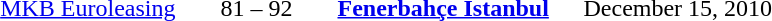<table style="text-align:center">
<tr>
<th width=160></th>
<th width=100></th>
<th width=160></th>
<th width=200></th>
</tr>
<tr>
<td align=right><a href='#'>MKB Euroleasing</a> </td>
<td>81 – 92</td>
<td align=left> <strong><a href='#'>Fenerbahçe Istanbul</a></strong></td>
<td align=left>December 15, 2010 </td>
</tr>
</table>
